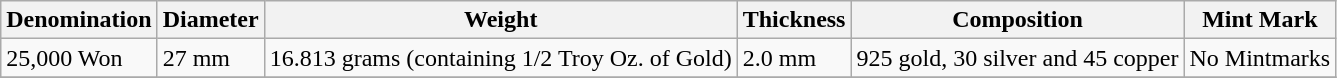<table class="wikitable sortable">
<tr>
<th>Denomination</th>
<th>Diameter</th>
<th>Weight</th>
<th>Thickness</th>
<th>Composition</th>
<th>Mint Mark</th>
</tr>
<tr>
<td>25,000 Won</td>
<td>27 mm</td>
<td>16.813 grams (containing 1/2 Troy Oz. of Gold)</td>
<td>2.0 mm</td>
<td>925 gold, 30 silver and 45 copper</td>
<td>No Mintmarks</td>
</tr>
<tr>
</tr>
</table>
